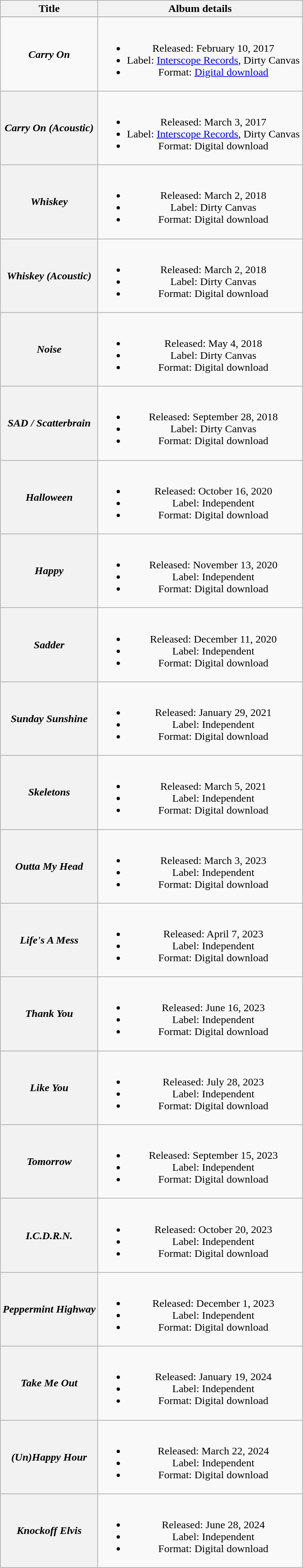<table class="wikitable plainrowheaders" style="text-align:center;">
<tr>
<th scope="col">Title</th>
<th scope="col">Album details</th>
</tr>
<tr>
</tr>
<tr>
<td scope="row"><strong><em>Carry On</em></strong></td>
<td><br><ul><li>Released: February 10, 2017</li><li>Label: <a href='#'>Interscope Records</a>, Dirty Canvas</li><li>Format: <a href='#'>Digital download</a></li></ul></td>
</tr>
<tr>
<th scope="row"><strong><em>Carry On (Acoustic)</em></strong></th>
<td><br><ul><li>Released: March 3, 2017</li><li>Label: <a href='#'>Interscope Records</a>, Dirty Canvas</li><li>Format: Digital download</li></ul></td>
</tr>
<tr>
<th><strong><em>Whiskey</em></strong></th>
<td><br><ul><li>Released: March 2, 2018</li><li>Label: Dirty Canvas</li><li>Format: Digital download</li></ul></td>
</tr>
<tr>
<th><strong><em>Whiskey (Acoustic)</em></strong></th>
<td><br><ul><li>Released: March 2, 2018</li><li>Label: Dirty Canvas</li><li>Format: Digital download</li></ul></td>
</tr>
<tr>
<th><em>Noise</em></th>
<td><br><ul><li>Released: May 4, 2018</li><li>Label: Dirty Canvas</li><li>Format: Digital download</li></ul></td>
</tr>
<tr>
<th><em>SAD / Scatterbrain</em></th>
<td><br><ul><li>Released: September 28, 2018</li><li>Label: Dirty Canvas</li><li>Format: Digital download</li></ul></td>
</tr>
<tr>
<th><em>Halloween</em></th>
<td><br><ul><li>Released: October 16, 2020</li><li>Label: Independent</li><li>Format: Digital download</li></ul></td>
</tr>
<tr>
<th><em>Happy</em></th>
<td><br><ul><li>Released: November 13, 2020</li><li>Label: Independent</li><li>Format: Digital download</li></ul></td>
</tr>
<tr>
<th><em>Sadder</em></th>
<td><br><ul><li>Released: December 11, 2020</li><li>Label: Independent</li><li>Format: Digital download</li></ul></td>
</tr>
<tr>
<th><em>Sunday Sunshine</em></th>
<td><br><ul><li>Released: January 29, 2021</li><li>Label: Independent</li><li>Format: Digital download</li></ul></td>
</tr>
<tr>
<th><em>Skeletons</em></th>
<td><br><ul><li>Released: March 5, 2021</li><li>Label: Independent</li><li>Format: Digital download</li></ul></td>
</tr>
<tr>
<th><em>Outta My Head</em></th>
<td><br><ul><li>Released: March 3, 2023</li><li>Label: Independent</li><li>Format: Digital download</li></ul></td>
</tr>
<tr>
<th><em>Life's A Mess</em></th>
<td><br><ul><li>Released: April 7, 2023</li><li>Label: Independent</li><li>Format: Digital download</li></ul></td>
</tr>
<tr>
<th><em>Thank You</em></th>
<td><br><ul><li>Released: June 16, 2023</li><li>Label: Independent</li><li>Format: Digital download</li></ul></td>
</tr>
<tr>
<th><em>Like You</em></th>
<td><br><ul><li>Released: July 28, 2023</li><li>Label: Independent</li><li>Format: Digital download</li></ul></td>
</tr>
<tr>
<th><em>Tomorrow</em></th>
<td><br><ul><li>Released: September 15, 2023</li><li>Label: Independent</li><li>Format: Digital download</li></ul></td>
</tr>
<tr>
<th><em>I.C.D.R.N.</em></th>
<td><br><ul><li>Released: October 20, 2023</li><li>Label: Independent</li><li>Format: Digital download</li></ul></td>
</tr>
<tr>
<th><em>Peppermint Highway</em></th>
<td><br><ul><li>Released: December 1, 2023</li><li>Label: Independent</li><li>Format: Digital download</li></ul></td>
</tr>
<tr>
<th><em>Take Me Out</em></th>
<td><br><ul><li>Released: January 19, 2024</li><li>Label: Independent</li><li>Format: Digital download</li></ul></td>
</tr>
<tr>
<th><em>(Un)Happy Hour</em></th>
<td><br><ul><li>Released: March 22, 2024</li><li>Label: Independent</li><li>Format: Digital download</li></ul></td>
</tr>
<tr>
<th><em>Knockoff Elvis</em></th>
<td><br><ul><li>Released: June 28, 2024</li><li>Label: Independent</li><li>Format: Digital download</li></ul></td>
</tr>
</table>
